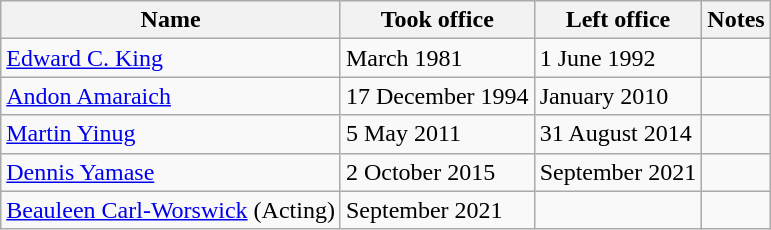<table class="wikitable">
<tr>
<th>Name</th>
<th>Took office</th>
<th>Left office</th>
<th>Notes</th>
</tr>
<tr>
<td><a href='#'>Edward C. King</a></td>
<td>March 1981</td>
<td>1 June 1992</td>
<td></td>
</tr>
<tr>
<td><a href='#'>Andon Amaraich</a></td>
<td>17 December 1994</td>
<td>January 2010</td>
<td></td>
</tr>
<tr>
<td><a href='#'>Martin Yinug</a></td>
<td>5 May 2011</td>
<td>31 August 2014</td>
<td></td>
</tr>
<tr>
<td><a href='#'>Dennis Yamase</a></td>
<td>2 October 2015</td>
<td>September 2021</td>
<td></td>
</tr>
<tr>
<td><a href='#'>Beauleen Carl-Worswick</a> (Acting)</td>
<td>September 2021</td>
<td></td>
<td></td>
</tr>
</table>
